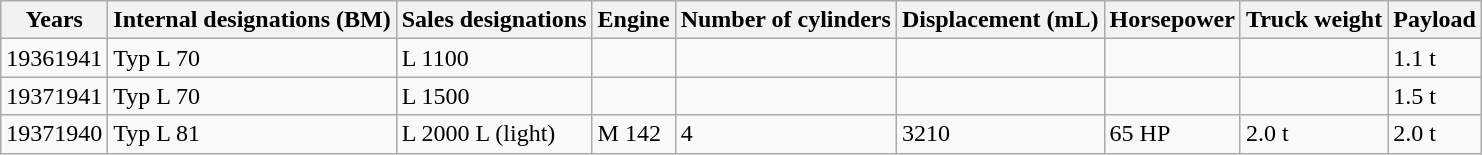<table class="wikitable sortable" style="text-align: left;">
<tr>
<th>Years</th>
<th>Internal designations (BM)</th>
<th>Sales designations</th>
<th>Engine</th>
<th>Number of cylinders</th>
<th>Displacement (mL)</th>
<th>Horsepower</th>
<th>Truck weight</th>
<th>Payload</th>
</tr>
<tr>
<td>19361941</td>
<td>Typ L 70</td>
<td>L 1100</td>
<td></td>
<td></td>
<td></td>
<td></td>
<td></td>
<td>1.1 t</td>
</tr>
<tr>
<td>19371941</td>
<td>Typ L 70</td>
<td>L 1500</td>
<td></td>
<td></td>
<td></td>
<td></td>
<td></td>
<td>1.5 t</td>
</tr>
<tr>
<td>19371940</td>
<td>Typ L 81</td>
<td>L 2000 L (light)</td>
<td>M 142</td>
<td>4</td>
<td>3210</td>
<td>65 HP</td>
<td>2.0 t</td>
<td>2.0 t</td>
</tr>
</table>
